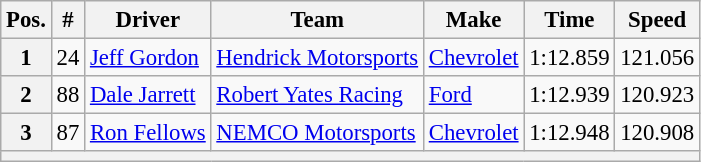<table class="wikitable" style="font-size:95%">
<tr>
<th>Pos.</th>
<th>#</th>
<th>Driver</th>
<th>Team</th>
<th>Make</th>
<th>Time</th>
<th>Speed</th>
</tr>
<tr>
<th>1</th>
<td>24</td>
<td><a href='#'>Jeff Gordon</a></td>
<td><a href='#'>Hendrick Motorsports</a></td>
<td><a href='#'>Chevrolet</a></td>
<td>1:12.859</td>
<td>121.056</td>
</tr>
<tr>
<th>2</th>
<td>88</td>
<td><a href='#'>Dale Jarrett</a></td>
<td><a href='#'>Robert Yates Racing</a></td>
<td><a href='#'>Ford</a></td>
<td>1:12.939</td>
<td>120.923</td>
</tr>
<tr>
<th>3</th>
<td>87</td>
<td><a href='#'>Ron Fellows</a></td>
<td><a href='#'>NEMCO Motorsports</a></td>
<td><a href='#'>Chevrolet</a></td>
<td>1:12.948</td>
<td>120.908</td>
</tr>
<tr>
<th colspan="7"></th>
</tr>
</table>
